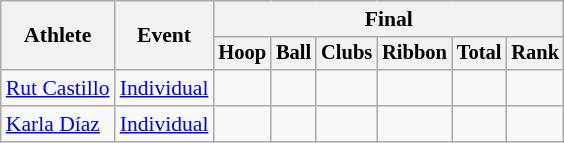<table class="wikitable" style="font-size:90%">
<tr>
<th rowspan="2">Athlete</th>
<th rowspan="2">Event</th>
<th colspan="6">Final</th>
</tr>
<tr style="font-size:95%">
<th>Hoop</th>
<th>Ball</th>
<th>Clubs</th>
<th>Ribbon</th>
<th>Total</th>
<th>Rank</th>
</tr>
<tr align=center>
<td align=left><a href='#'>Rut Castillo</a></td>
<td align=left><a href='#'>Individual</a></td>
<td></td>
<td></td>
<td></td>
<td></td>
<td></td>
<td></td>
</tr>
<tr align=center>
<td align=left><a href='#'>Karla Díaz</a></td>
<td align=left><a href='#'>Individual</a></td>
<td></td>
<td></td>
<td></td>
<td></td>
<td></td>
<td></td>
</tr>
</table>
